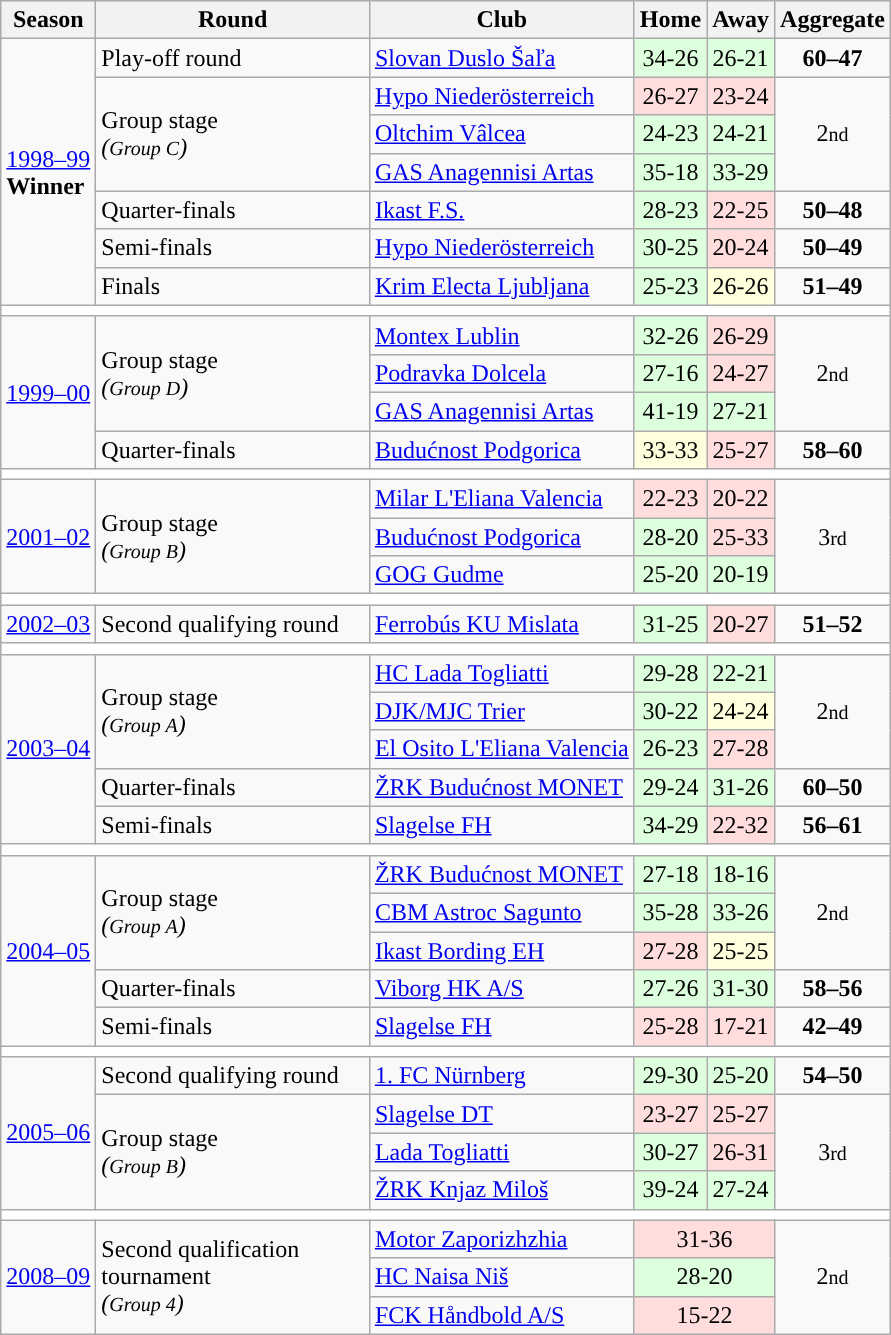<table class="wikitable">
<tr>
<th>Season</th>
<th width=175>Round</th>
<th>Club</th>
<th>Home</th>
<th>Away</th>
<th>Aggregate</th>
</tr>
<tr>
<td rowspan=7><a href='#'>1998–99</a><br> <strong>Winner</strong></td>
<td>Play-off round</td>
<td> <a href='#'>Slovan Duslo Šaľa</a></td>
<td style="text-align:center; background:#dfd;">34-26</td>
<td style="text-align:center; background:#dfd;">26-21</td>
<td style="text-align:center;"><strong>60–47</strong></td>
</tr>
<tr>
<td rowspan=3>Group stage<br><em>(<small>Group C</small>)</em></td>
<td> <a href='#'>Hypo Niederösterreich</a></td>
<td style="text-align:center; background:#fdd;">26-27</td>
<td style="text-align:center; background:#fdd;">23-24</td>
<td align=center rowspan=3>2<small>nd</small></td>
</tr>
<tr>
<td> <a href='#'>Oltchim Vâlcea</a></td>
<td style="text-align:center; background:#dfd;">24-23</td>
<td style="text-align:center; background:#dfd;">24-21</td>
</tr>
<tr>
<td> <a href='#'>GAS Anagennisi Artas</a></td>
<td style="text-align:center; background:#dfd;">35-18</td>
<td style="text-align:center; background:#dfd;">33-29</td>
</tr>
<tr>
<td>Quarter-finals</td>
<td> <a href='#'>Ikast F.S.</a></td>
<td style="text-align:center; background:#dfd;">28-23</td>
<td style="text-align:center; background:#fdd;">22-25</td>
<td style="text-align:center;"><strong>50–48</strong></td>
</tr>
<tr>
<td>Semi-finals</td>
<td> <a href='#'>Hypo Niederösterreich</a></td>
<td style="text-align:center; background:#dfd;">30-25</td>
<td style="text-align:center; background:#fdd;">20-24</td>
<td style="text-align:center;"><strong>50–49</strong></td>
</tr>
<tr>
<td>Finals</td>
<td> <a href='#'>Krim Electa Ljubljana</a></td>
<td style="text-align:center; background:#dfd;">25-23</td>
<td style="text-align:center; background:#ffd;">26-26</td>
<td style="text-align:center;"><strong>51–49</strong></td>
</tr>
<tr>
<td colspan=7 style="text-align: center;" bgcolor=white></td>
</tr>
<tr>
<td rowspan=4><a href='#'>1999–00</a></td>
<td rowspan=3>Group stage<br><em>(<small>Group D</small>)</em></td>
<td> <a href='#'>Montex Lublin</a></td>
<td style="text-align:center; background:#dfd;">32-26</td>
<td style="text-align:center; background:#fdd;">26-29</td>
<td align=center rowspan=3>2<small>nd</small></td>
</tr>
<tr>
<td> <a href='#'>Podravka Dolcela</a></td>
<td style="text-align:center; background:#dfd;">27-16</td>
<td style="text-align:center; background:#fdd;">24-27</td>
</tr>
<tr>
<td> <a href='#'>GAS Anagennisi Artas</a></td>
<td style="text-align:center; background:#dfd;">41-19</td>
<td style="text-align:center; background:#dfd;">27-21</td>
</tr>
<tr>
<td>Quarter-finals</td>
<td> <a href='#'>Budućnost Podgorica</a></td>
<td style="text-align:center; background:#ffd;">33-33</td>
<td style="text-align:center; background:#fdd;">25-27</td>
<td style="text-align:center;"><strong>58–60</strong></td>
</tr>
<tr>
<td colspan=7 style="text-align: center;" bgcolor=white></td>
</tr>
<tr>
<td rowspan=3><a href='#'>2001–02</a></td>
<td rowspan=3>Group stage<br><em>(<small>Group B</small>)</em></td>
<td> <a href='#'>Milar L'Eliana Valencia</a></td>
<td style="text-align:center; background:#fdd;">22-23</td>
<td style="text-align:center; background:#fdd;">20-22</td>
<td align=center rowspan=3>3<small>rd</small></td>
</tr>
<tr>
<td> <a href='#'>Budućnost Podgorica</a></td>
<td style="text-align:center; background:#dfd;">28-20</td>
<td style="text-align:center; background:#fdd;">25-33</td>
</tr>
<tr>
<td> <a href='#'>GOG Gudme</a></td>
<td style="text-align:center; background:#dfd;">25-20</td>
<td style="text-align:center; background:#dfd;">20-19</td>
</tr>
<tr>
<td colspan=7 style="text-align: center;" bgcolor=white></td>
</tr>
<tr>
<td rowspan=1><a href='#'>2002–03</a></td>
<td>Second qualifying round</td>
<td> <a href='#'>Ferrobús KU Mislata</a></td>
<td style="text-align:center; background:#dfd;">31-25</td>
<td style="text-align:center; background:#fdd;">20-27</td>
<td style="text-align:center;"><strong>51–52</strong> <br></td>
</tr>
<tr>
<td colspan=7 style="text-align: center;" bgcolor=white></td>
</tr>
<tr>
<td rowspan=5><a href='#'>2003–04</a></td>
<td rowspan=3>Group stage<br><em>(<small>Group A</small>)</em></td>
<td> <a href='#'>HC Lada Togliatti</a></td>
<td style="text-align:center; background:#dfd;">29-28</td>
<td style="text-align:center; background:#dfd;">22-21</td>
<td align=center rowspan=3>2<small>nd</small></td>
</tr>
<tr>
<td> <a href='#'>DJK/MJC Trier</a></td>
<td style="text-align:center; background:#dfd;">30-22</td>
<td style="text-align:center; background:#ffd;">24-24</td>
</tr>
<tr>
<td> <a href='#'>El Osito L'Eliana Valencia</a></td>
<td style="text-align:center; background:#dfd;">26-23</td>
<td style="text-align:center; background:#fdd;">27-28</td>
</tr>
<tr>
<td>Quarter-finals</td>
<td> <a href='#'>ŽRK Budućnost MONET</a></td>
<td style="text-align:center; background:#dfd;">29-24</td>
<td style="text-align:center; background:#dfd;">31-26</td>
<td style="text-align:center;"><strong>60–50</strong></td>
</tr>
<tr>
<td>Semi-finals</td>
<td> <a href='#'>Slagelse FH</a></td>
<td style="text-align:center; background:#dfd;">34-29</td>
<td style="text-align:center; background:#fdd;">22-32</td>
<td style="text-align:center;"><strong>56–61</strong></td>
</tr>
<tr>
<td colspan=7 style="text-align: center;" bgcolor=white></td>
</tr>
<tr>
<td rowspan=5><a href='#'>2004–05</a></td>
<td rowspan=3>Group stage<br><em>(<small>Group A</small>)</em></td>
<td> <a href='#'>ŽRK Budućnost MONET</a></td>
<td style="text-align:center; background:#dfd;">27-18</td>
<td style="text-align:center; background:#dfd;">18-16</td>
<td align=center rowspan=3>2<small>nd</small></td>
</tr>
<tr>
<td> <a href='#'>CBM Astroc Sagunto</a></td>
<td style="text-align:center; background:#dfd;">35-28</td>
<td style="text-align:center; background:#dfd;">33-26</td>
</tr>
<tr>
<td> <a href='#'>Ikast Bording EH</a></td>
<td style="text-align:center; background:#fdd;">27-28</td>
<td style="text-align:center; background:#ffd;">25-25</td>
</tr>
<tr>
<td>Quarter-finals</td>
<td> <a href='#'>Viborg HK A/S</a></td>
<td style="text-align:center; background:#dfd;">27-26</td>
<td style="text-align:center; background:#dfd;">31-30</td>
<td style="text-align:center;"><strong>58–56</strong></td>
</tr>
<tr>
<td>Semi-finals</td>
<td> <a href='#'>Slagelse FH</a></td>
<td style="text-align:center; background:#fdd;">25-28</td>
<td style="text-align:center; background:#fdd;">17-21</td>
<td style="text-align:center;"><strong>42–49</strong></td>
</tr>
<tr>
<td colspan=7 style="text-align: center;" bgcolor=white></td>
</tr>
<tr>
<td rowspan=4><a href='#'>2005–06</a></td>
<td>Second qualifying round</td>
<td> <a href='#'>1. FC Nürnberg</a></td>
<td style="text-align:center; background:#dfd;">29-30</td>
<td style="text-align:center; background:#dfd;">25-20</td>
<td style="text-align:center;"><strong>54–50</strong></td>
</tr>
<tr>
<td rowspan=3>Group stage<br><em>(<small>Group B</small>)</em></td>
<td> <a href='#'>Slagelse DT</a></td>
<td style="text-align:center; background:#fdd;">23-27</td>
<td style="text-align:center; background:#fdd;">25-27</td>
<td align=center rowspan=3>3<small>rd</small> <br></td>
</tr>
<tr>
<td> <a href='#'>Lada Togliatti</a></td>
<td style="text-align:center; background:#dfd;">30-27</td>
<td style="text-align:center; background:#fdd;">26-31</td>
</tr>
<tr>
<td> <a href='#'>ŽRK Knjaz Miloš</a></td>
<td style="text-align:center; background:#dfd;">39-24</td>
<td style="text-align:center; background:#dfd;">27-24</td>
</tr>
<tr>
<td colspan=7 style="text-align: center;" bgcolor=white></td>
</tr>
<tr>
<td rowspan=3><a href='#'>2008–09</a></td>
<td rowspan=3>Second qualification tournament<br><em>(<small>Group 4</small>)</em></td>
<td> <a href='#'>Motor Zaporizhzhia</a></td>
<td colspan=2; style="text-align:center; background:#fdd;">31-36</td>
<td align=center rowspan=3>2<small>nd</small> <br></td>
</tr>
<tr>
<td> <a href='#'>HC Naisa Niš</a></td>
<td colspan=2; style="text-align:center; background:#dfd;">28-20</td>
</tr>
<tr>
<td> <a href='#'>FCK Håndbold A/S</a></td>
<td colspan=2; style="text-align:center; background:#fdd;">15-22</td>
</tr>
</table>
